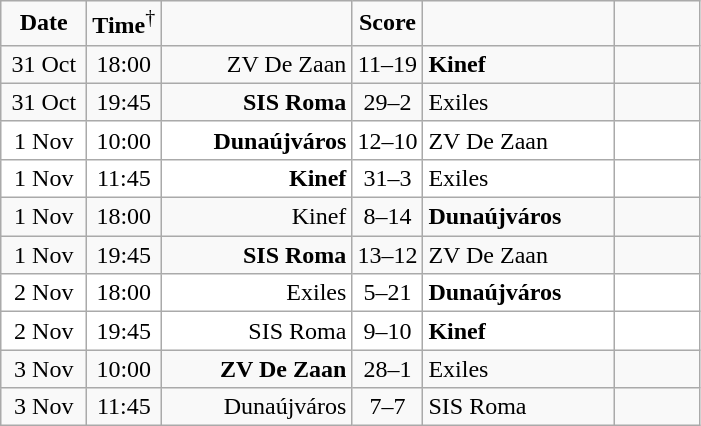<table class=wikitable style="text-align:center;">
<tr>
<td width=50px><strong>Date</strong></td>
<td width=40px><strong>Time</strong><sup>†</sup></td>
<td width=120px></td>
<td width=40px><strong>Score</strong></td>
<td width=120px></td>
<td width=50px></td>
</tr>
<tr>
<td>31 Oct</td>
<td>18:00</td>
<td style="text-align:right">ZV De Zaan</td>
<td>11–19</td>
<td style="text-align:left"><strong>Kinef</strong></td>
<td></td>
</tr>
<tr>
<td>31 Oct</td>
<td>19:45</td>
<td style="text-align:right"><strong>SIS Roma</strong></td>
<td>29–2</td>
<td style="text-align:left">Exiles</td>
<td></td>
</tr>
<tr bgcolor=white>
<td>1 Nov</td>
<td>10:00</td>
<td style="text-align:right"><strong>Dunaújváros</strong></td>
<td>12–10</td>
<td style="text-align:left">ZV De Zaan</td>
<td></td>
</tr>
<tr bgcolor=white>
<td>1 Nov</td>
<td>11:45</td>
<td style="text-align:right"><strong>Kinef</strong></td>
<td>31–3</td>
<td style="text-align:left">Exiles</td>
<td></td>
</tr>
<tr>
<td>1 Nov</td>
<td>18:00</td>
<td style="text-align:right">Kinef</td>
<td>8–14</td>
<td style="text-align:left"><strong>Dunaújváros</strong></td>
<td></td>
</tr>
<tr>
<td>1 Nov</td>
<td>19:45</td>
<td style="text-align:right"><strong>SIS Roma</strong></td>
<td>13–12</td>
<td style="text-align:left">ZV De Zaan</td>
<td></td>
</tr>
<tr bgcolor=white>
<td>2 Nov</td>
<td>18:00</td>
<td style="text-align:right">Exiles</td>
<td>5–21</td>
<td style="text-align:left"><strong>Dunaújváros</strong></td>
<td></td>
</tr>
<tr bgcolor=white>
<td>2 Nov</td>
<td>19:45</td>
<td style="text-align:right">SIS Roma</td>
<td>9–10</td>
<td style="text-align:left"><strong>Kinef</strong></td>
<td></td>
</tr>
<tr>
<td>3 Nov</td>
<td>10:00</td>
<td style="text-align:right"><strong>ZV De Zaan</strong></td>
<td>28–1</td>
<td style="text-align:left">Exiles</td>
<td></td>
</tr>
<tr>
<td>3 Nov</td>
<td>11:45</td>
<td style="text-align:right">Dunaújváros</td>
<td>7–7</td>
<td style="text-align:left">SIS Roma</td>
<td></td>
</tr>
</table>
